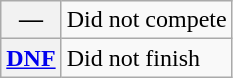<table class="wikitable">
<tr>
<th scope="row">—</th>
<td>Did not compete</td>
</tr>
<tr>
<th scope="row"><a href='#'>DNF</a></th>
<td>Did not finish</td>
</tr>
</table>
